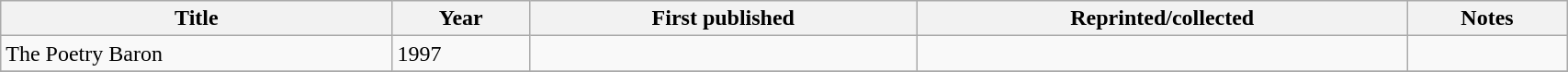<table class='wikitable sortable' width='90%'>
<tr>
<th width=25%>Title</th>
<th>Year</th>
<th>First published</th>
<th>Reprinted/collected</th>
<th>Notes</th>
</tr>
<tr>
<td>The Poetry Baron</td>
<td>1997</td>
<td></td>
<td></td>
<td></td>
</tr>
<tr>
</tr>
</table>
